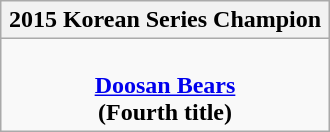<table width="220" class="wikitable" style="margin:1em auto 1em auto;">
<tr>
<th><strong>2015 Korean Series Champion</strong></th>
</tr>
<tr align="center">
<td><br><strong><a href='#'>Doosan Bears</a></strong><br><strong>(Fourth title)</strong></td>
</tr>
</table>
